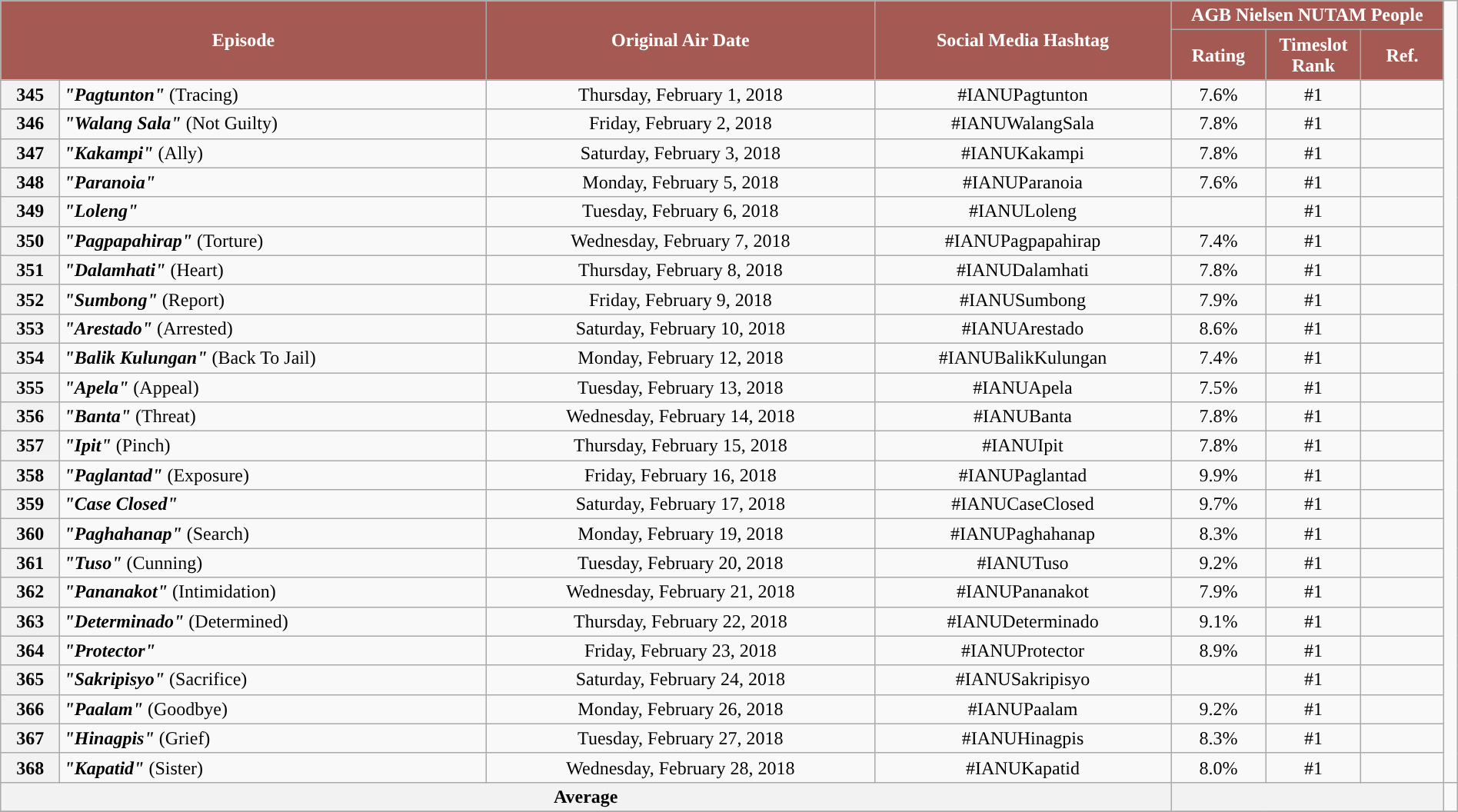<table class="wikitable" style="text-align:center; font-size:100%; line-height:18px;"  width="100%">
<tr>
<th colspan="2" rowspan="2" style="background-color:#A45A52; color:#ffffff;">Episode</th>
<th style="background:#A45A52; color:white" rowspan="2">Original Air Date</th>
<th style="background:#A45A52; color:white" rowspan="2">Social Media Hashtag</th>
<th style="background-color:#A45A52; color:#ffffff;" colspan="3">AGB Nielsen NUTAM People</th>
</tr>
<tr>
<th style="background-color:#A45A52; width:75px; color:#ffffff;">Rating</th>
<th style="background-color:#A45A52; width:75px; color:#ffffff;">Timeslot<br>Rank</th>
<th style="background-color:#A45A52; color:#ffffff;">Ref.</th>
</tr>
<tr>
<th>345</th>
<td style="text-align: left;"><strong><em>"Pagtunton"</em></strong> (Tracing)</td>
<td>Thursday, February 1, 2018</td>
<td>#IANUPagtunton</td>
<td>7.6%</td>
<td>#1</td>
<td></td>
</tr>
<tr>
<th>346</th>
<td style="text-align: left;"><strong><em>"Walang Sala"</em></strong> (Not Guilty)</td>
<td>Friday, February 2, 2018</td>
<td>#IANUWalangSala</td>
<td>7.8%</td>
<td>#1</td>
<td></td>
</tr>
<tr>
<th>347</th>
<td style="text-align: left;"><strong><em>"Kakampi"</em></strong> (Ally)</td>
<td>Saturday, February 3, 2018</td>
<td>#IANUKakampi</td>
<td>7.8%</td>
<td>#1</td>
<td></td>
</tr>
<tr>
<th>348</th>
<td style="text-align: left;"><strong><em>"Paranoia"</em></strong></td>
<td>Monday, February 5, 2018</td>
<td>#IANUParanoia</td>
<td>7.6%</td>
<td>#1</td>
<td></td>
</tr>
<tr>
<th>349</th>
<td style="text-align: left;"><strong><em>"Loleng"</em></strong></td>
<td>Tuesday, February 6, 2018</td>
<td>#IANULoleng</td>
<td></td>
<td>#1</td>
<td></td>
</tr>
<tr>
<th>350</th>
<td style="text-align: left;"><strong><em>"Pagpapahirap"</em></strong> (Torture)</td>
<td>Wednesday, February 7, 2018</td>
<td>#IANUPagpapahirap</td>
<td>7.4%</td>
<td>#1</td>
<td></td>
</tr>
<tr>
<th>351</th>
<td style="text-align: left;"><strong><em>"Dalamhati"</em></strong> (Heart)</td>
<td>Thursday, February 8, 2018</td>
<td>#IANUDalamhati</td>
<td>7.8%</td>
<td>#1</td>
<td></td>
</tr>
<tr>
<th>352</th>
<td style="text-align: left;"><strong><em>"Sumbong"</em></strong> (Report)</td>
<td>Friday, February 9, 2018</td>
<td>#IANUSumbong</td>
<td>7.9%</td>
<td>#1</td>
<td></td>
</tr>
<tr>
<th>353</th>
<td style="text-align: left;"><strong><em>"Arestado"</em></strong> (Arrested)</td>
<td>Saturday, February 10, 2018</td>
<td>#IANUArestado</td>
<td>8.6%</td>
<td>#1</td>
<td></td>
</tr>
<tr>
<th>354</th>
<td style="text-align: left;"><strong><em>"Balik Kulungan"</em></strong> (Back To Jail)</td>
<td>Monday, February 12, 2018</td>
<td>#IANUBalikKulungan</td>
<td>7.4%</td>
<td>#1</td>
<td></td>
</tr>
<tr>
<th>355</th>
<td style="text-align: left;"><strong><em>"Apela"</em></strong> (Appeal)</td>
<td>Tuesday, February 13, 2018</td>
<td>#IANUApela</td>
<td>7.5%</td>
<td>#1</td>
<td></td>
</tr>
<tr>
<th>356</th>
<td style="text-align: left;"><strong><em>"Banta"</em></strong> (Threat)</td>
<td>Wednesday, February 14, 2018</td>
<td>#IANUBanta</td>
<td>7.8%</td>
<td>#1</td>
<td></td>
</tr>
<tr>
<th>357</th>
<td style="text-align: left;"><strong><em>"Ipit"</em></strong> (Pinch)</td>
<td>Thursday, February 15, 2018</td>
<td>#IANUIpit</td>
<td>7.8%</td>
<td>#1</td>
<td></td>
</tr>
<tr>
<th>358</th>
<td style="text-align: left;"><strong><em>"Paglantad"</em></strong> (Exposure)</td>
<td>Friday, February 16, 2018</td>
<td>#IANUPaglantad</td>
<td>9.9%</td>
<td>#1</td>
<td></td>
</tr>
<tr>
<th>359</th>
<td style="text-align: left;"><strong><em>"Case Closed"</em></strong></td>
<td>Saturday, February 17, 2018</td>
<td>#IANUCaseClosed</td>
<td>9.7%</td>
<td>#1</td>
<td></td>
</tr>
<tr>
<th>360</th>
<td style="text-align: left;"><strong><em>"Paghahanap"</em></strong> (Search)</td>
<td>Monday, February 19, 2018</td>
<td>#IANUPaghahanap</td>
<td>8.3%</td>
<td>#1</td>
<td></td>
</tr>
<tr>
<th>361</th>
<td style="text-align: left;"><strong><em>"Tuso"</em></strong> (Cunning)</td>
<td>Tuesday, February 20, 2018</td>
<td>#IANUTuso</td>
<td>9.2%</td>
<td>#1</td>
<td></td>
</tr>
<tr>
<th>362</th>
<td style="text-align: left;"><strong><em>"Pananakot"</em></strong> (Intimidation)</td>
<td>Wednesday, February 21, 2018</td>
<td>#IANUPananakot</td>
<td>7.9%</td>
<td>#1</td>
<td></td>
</tr>
<tr>
<th>363</th>
<td style="text-align: left;"><strong><em>"Determinado"</em></strong> (Determined)</td>
<td>Thursday, February 22, 2018</td>
<td>#IANUDeterminado</td>
<td>9.1%</td>
<td>#1</td>
<td></td>
</tr>
<tr>
<th>364</th>
<td style="text-align: left;"><strong><em>"Protector"</em></strong></td>
<td>Friday, February 23, 2018</td>
<td>#IANUProtector</td>
<td>8.9%</td>
<td>#1</td>
<td></td>
</tr>
<tr>
<th>365</th>
<td style="text-align: left;"><strong><em>"Sakripisyo"</em></strong> (Sacrifice)</td>
<td>Saturday, February 24, 2018</td>
<td>#IANUSakripisyo</td>
<td></td>
<td>#1</td>
<td></td>
</tr>
<tr>
<th>366</th>
<td style="text-align: left;"><strong><em>"Paalam"</em></strong> (Goodbye)</td>
<td>Monday, February 26, 2018</td>
<td>#IANUPaalam</td>
<td>9.2%</td>
<td>#1</td>
<td></td>
</tr>
<tr>
<th>367</th>
<td style="text-align: left;"><strong><em>"Hinagpis"</em></strong> (Grief)</td>
<td>Tuesday, February 27, 2018</td>
<td>#IANUHinagpis</td>
<td>8.3%</td>
<td>#1</td>
<td></td>
</tr>
<tr>
<th>368</th>
<td style="text-align: left;"><strong><em>"Kapatid"</em></strong> (Sister)</td>
<td>Wednesday, February 28, 2018</td>
<td>#IANUKapatid</td>
<td>8.0%</td>
<td>#1</td>
<td></td>
</tr>
<tr>
<th colspan="4">Average</th>
<th colspan="3"></th>
<td></td>
</tr>
<tr>
</tr>
</table>
